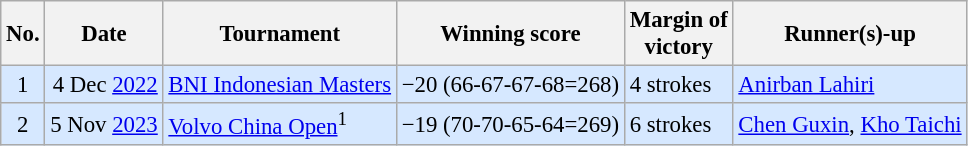<table class="wikitable" style="font-size:95%;">
<tr>
<th>No.</th>
<th>Date</th>
<th>Tournament</th>
<th>Winning score</th>
<th>Margin of<br>victory</th>
<th>Runner(s)-up</th>
</tr>
<tr style="background:#D6E8FF;">
<td align=center>1</td>
<td align=right>4 Dec <a href='#'>2022</a></td>
<td><a href='#'>BNI Indonesian Masters</a></td>
<td>−20 (66-67-67-68=268)</td>
<td>4 strokes</td>
<td> <a href='#'>Anirban Lahiri</a></td>
</tr>
<tr style="background:#D6E8FF;">
<td align=center>2</td>
<td align=right>5 Nov <a href='#'>2023</a></td>
<td><a href='#'>Volvo China Open</a><sup>1</sup></td>
<td>−19 (70-70-65-64=269)</td>
<td>6 strokes</td>
<td> <a href='#'>Chen Guxin</a>,  <a href='#'>Kho Taichi</a></td>
</tr>
</table>
